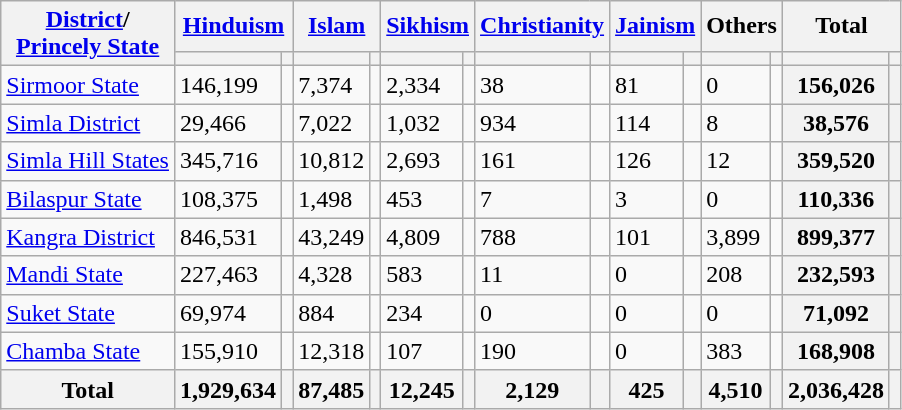<table class="wikitable sortable">
<tr>
<th rowspan="2"><a href='#'>District</a>/<br><a href='#'>Princely State</a></th>
<th colspan="2"><a href='#'>Hinduism</a> </th>
<th colspan="2"><a href='#'>Islam</a> </th>
<th colspan="2"><a href='#'>Sikhism</a> </th>
<th colspan="2"><a href='#'>Christianity</a> </th>
<th colspan="2"><a href='#'>Jainism</a> </th>
<th colspan="2">Others</th>
<th colspan="2">Total</th>
</tr>
<tr>
<th><a href='#'></a></th>
<th></th>
<th></th>
<th></th>
<th></th>
<th></th>
<th></th>
<th></th>
<th></th>
<th></th>
<th></th>
<th></th>
<th></th>
<th></th>
</tr>
<tr>
<td><a href='#'>Sirmoor State</a></td>
<td>146,199</td>
<td></td>
<td>7,374</td>
<td></td>
<td>2,334</td>
<td></td>
<td>38</td>
<td></td>
<td>81</td>
<td></td>
<td>0</td>
<td></td>
<th>156,026</th>
<th></th>
</tr>
<tr>
<td><a href='#'>Simla District</a></td>
<td>29,466</td>
<td></td>
<td>7,022</td>
<td></td>
<td>1,032</td>
<td></td>
<td>934</td>
<td></td>
<td>114</td>
<td></td>
<td>8</td>
<td></td>
<th>38,576</th>
<th></th>
</tr>
<tr>
<td><a href='#'>Simla Hill States</a></td>
<td>345,716</td>
<td></td>
<td>10,812</td>
<td></td>
<td>2,693</td>
<td></td>
<td>161</td>
<td></td>
<td>126</td>
<td></td>
<td>12</td>
<td></td>
<th>359,520</th>
<th></th>
</tr>
<tr>
<td><a href='#'>Bilaspur State</a></td>
<td>108,375</td>
<td></td>
<td>1,498</td>
<td></td>
<td>453</td>
<td></td>
<td>7</td>
<td></td>
<td>3</td>
<td></td>
<td>0</td>
<td></td>
<th>110,336</th>
<th></th>
</tr>
<tr>
<td><a href='#'>Kangra District</a></td>
<td>846,531</td>
<td></td>
<td>43,249</td>
<td></td>
<td>4,809</td>
<td></td>
<td>788</td>
<td></td>
<td>101</td>
<td></td>
<td>3,899</td>
<td></td>
<th>899,377</th>
<th></th>
</tr>
<tr>
<td><a href='#'>Mandi State</a></td>
<td>227,463</td>
<td></td>
<td>4,328</td>
<td></td>
<td>583</td>
<td></td>
<td>11</td>
<td></td>
<td>0</td>
<td></td>
<td>208</td>
<td></td>
<th>232,593</th>
<th></th>
</tr>
<tr>
<td><a href='#'>Suket State</a></td>
<td>69,974</td>
<td></td>
<td>884</td>
<td></td>
<td>234</td>
<td></td>
<td>0</td>
<td></td>
<td>0</td>
<td></td>
<td>0</td>
<td></td>
<th>71,092</th>
<th></th>
</tr>
<tr>
<td><a href='#'>Chamba State</a></td>
<td>155,910</td>
<td></td>
<td>12,318</td>
<td></td>
<td>107</td>
<td></td>
<td>190</td>
<td></td>
<td>0</td>
<td></td>
<td>383</td>
<td></td>
<th>168,908</th>
<th></th>
</tr>
<tr>
<th>Total</th>
<th>1,929,634</th>
<th></th>
<th>87,485</th>
<th></th>
<th>12,245</th>
<th></th>
<th>2,129</th>
<th></th>
<th>425</th>
<th></th>
<th>4,510</th>
<th></th>
<th>2,036,428</th>
<th></th>
</tr>
</table>
